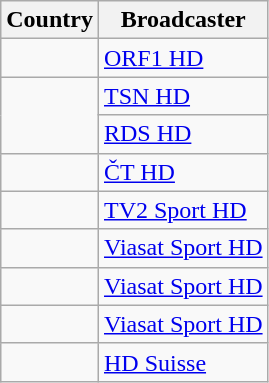<table class="wikitable" style="float:left; margin-right:1em">
<tr>
<th>Country</th>
<th>Broadcaster</th>
</tr>
<tr>
<td align=left></td>
<td><a href='#'>ORF1 HD</a></td>
</tr>
<tr>
<td align=left rowspan="2"></td>
<td><a href='#'>TSN HD</a></td>
</tr>
<tr>
<td><a href='#'>RDS HD</a></td>
</tr>
<tr>
<td align=left></td>
<td><a href='#'>ČT HD</a></td>
</tr>
<tr>
<td align=left></td>
<td><a href='#'>TV2 Sport HD</a></td>
</tr>
<tr>
<td align=left></td>
<td><a href='#'>Viasat Sport HD</a></td>
</tr>
<tr>
<td align=left></td>
<td><a href='#'>Viasat Sport HD</a></td>
</tr>
<tr>
<td align=left></td>
<td><a href='#'>Viasat Sport HD</a></td>
</tr>
<tr>
<td align=left></td>
<td><a href='#'>HD Suisse</a></td>
</tr>
</table>
